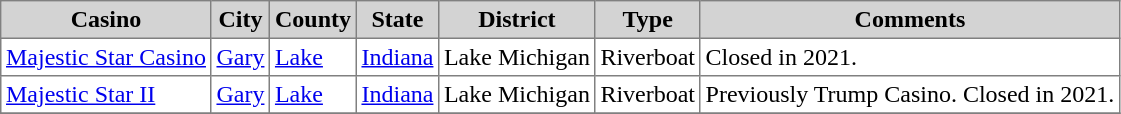<table class="toccolours sortable" border="1" cellpadding="3" style="border-collapse:collapse">
<tr bgcolor=lightgrey>
<th>Casino</th>
<th>City</th>
<th>County</th>
<th>State</th>
<th>District</th>
<th>Type</th>
<th>Comments<br><onlyinclude></th>
</tr>
<tr>
<td><a href='#'>Majestic Star Casino</a></td>
<td><a href='#'>Gary</a></td>
<td><a href='#'>Lake</a></td>
<td><a href='#'>Indiana</a></td>
<td>Lake Michigan</td>
<td>Riverboat</td>
<td>Closed in 2021.</td>
</tr>
<tr>
<td><a href='#'>Majestic Star II</a></td>
<td><a href='#'>Gary</a></td>
<td><a href='#'>Lake</a></td>
<td><a href='#'>Indiana</a></td>
<td>Lake Michigan</td>
<td>Riverboat</td>
<td>Previously Trump Casino. Closed in 2021.</td>
</tr>
<tr>
</tr>
</table>
